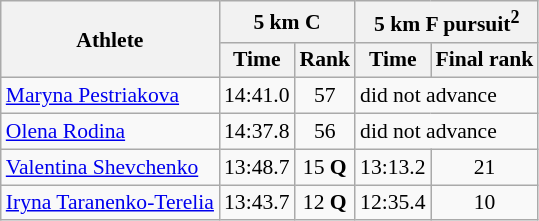<table class="wikitable" border="1" style="font-size:90%">
<tr>
<th rowspan=2>Athlete</th>
<th colspan=2>5 km C</th>
<th colspan=2>5 km F pursuit<sup>2</sup></th>
</tr>
<tr>
<th>Time</th>
<th>Rank</th>
<th>Time</th>
<th>Final rank</th>
</tr>
<tr>
<td><a href='#'>Maryna Pestriakova</a></td>
<td align=center>14:41.0</td>
<td align=center>57</td>
<td colspan="2">did not advance</td>
</tr>
<tr>
<td><a href='#'>Olena Rodina</a></td>
<td align=center>14:37.8</td>
<td align=center>56</td>
<td colspan="2">did not advance</td>
</tr>
<tr>
<td><a href='#'>Valentina Shevchenko</a></td>
<td align=center>13:48.7</td>
<td align=center>15 <strong>Q</strong></td>
<td align=center>13:13.2</td>
<td align=center>21</td>
</tr>
<tr>
<td><a href='#'>Iryna Taranenko-Terelia</a></td>
<td align=center>13:43.7</td>
<td align=center>12 <strong>Q</strong></td>
<td align=center>12:35.4</td>
<td align=center>10</td>
</tr>
</table>
